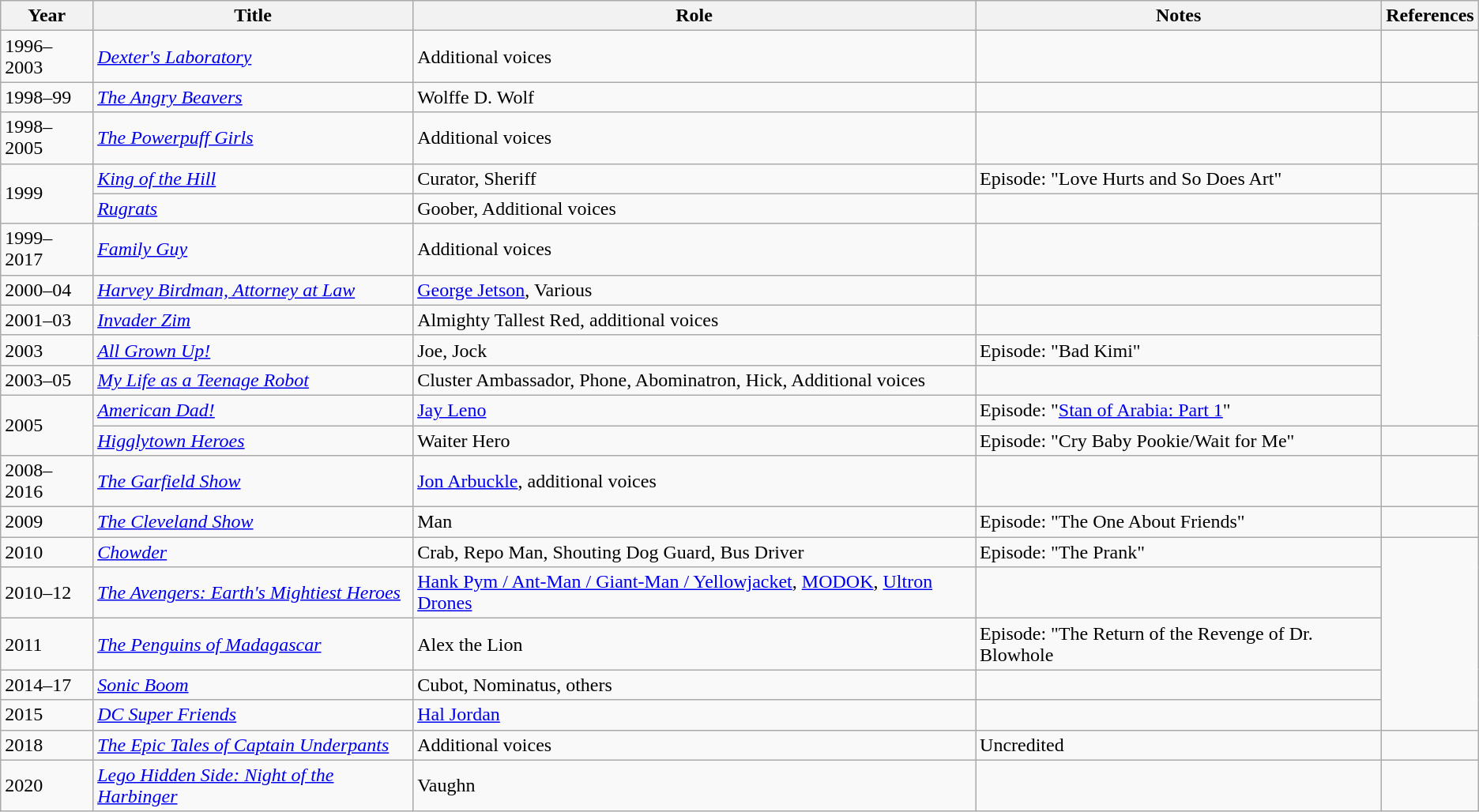<table class="wikitable sortable plainrowheaders">
<tr>
<th>Year</th>
<th>Title</th>
<th>Role</th>
<th>Notes</th>
<th>References</th>
</tr>
<tr>
<td>1996–2003</td>
<td><em><a href='#'>Dexter's Laboratory</a></em></td>
<td>Additional voices</td>
<td></td>
<td></td>
</tr>
<tr>
<td>1998–99</td>
<td><em><a href='#'>The Angry Beavers</a></em></td>
<td>Wolffe D. Wolf</td>
<td></td>
<td></td>
</tr>
<tr>
<td>1998–2005</td>
<td><em><a href='#'>The Powerpuff Girls</a></em></td>
<td>Additional voices</td>
<td></td>
<td></td>
</tr>
<tr>
<td rowspan="2">1999</td>
<td><em><a href='#'>King of the Hill</a></em></td>
<td>Curator, Sheriff</td>
<td>Episode: "Love Hurts and So Does Art"</td>
<td></td>
</tr>
<tr>
<td><em><a href='#'>Rugrats</a></em></td>
<td>Goober, Additional voices</td>
<td></td>
<td rowspan="7"></td>
</tr>
<tr>
<td>1999–2017</td>
<td><em><a href='#'>Family Guy</a></em></td>
<td>Additional voices</td>
<td></td>
</tr>
<tr>
<td>2000–04</td>
<td><em><a href='#'>Harvey Birdman, Attorney at Law</a></em></td>
<td><a href='#'>George Jetson</a>, Various</td>
<td></td>
</tr>
<tr>
<td>2001–03</td>
<td><em><a href='#'>Invader Zim</a></em></td>
<td>Almighty Tallest Red, additional voices</td>
<td></td>
</tr>
<tr>
<td>2003</td>
<td><em><a href='#'>All Grown Up!</a></em></td>
<td>Joe, Jock</td>
<td>Episode: "Bad Kimi"</td>
</tr>
<tr>
<td>2003–05</td>
<td><em><a href='#'>My Life as a Teenage Robot</a></em></td>
<td>Cluster Ambassador, Phone, Abominatron, Hick, Additional voices</td>
<td></td>
</tr>
<tr>
<td rowspan="2">2005</td>
<td><em><a href='#'>American Dad!</a></em></td>
<td><a href='#'>Jay Leno</a></td>
<td>Episode: "<a href='#'>Stan of Arabia: Part 1</a>"</td>
</tr>
<tr>
<td><em><a href='#'>Higglytown Heroes</a></em></td>
<td>Waiter Hero</td>
<td>Episode: "Cry Baby Pookie/Wait for Me"</td>
<td> </td>
</tr>
<tr>
<td>2008–2016</td>
<td><em><a href='#'>The Garfield Show</a></em></td>
<td><a href='#'>Jon Arbuckle</a>, additional voices</td>
<td></td>
<td></td>
</tr>
<tr>
<td>2009</td>
<td><em><a href='#'>The Cleveland Show</a></em></td>
<td>Man</td>
<td>Episode: "The One About Friends"</td>
<td> </td>
</tr>
<tr>
<td>2010</td>
<td><em><a href='#'>Chowder</a></em></td>
<td>Crab, Repo Man, Shouting Dog Guard, Bus Driver</td>
<td>Episode: "The Prank"</td>
<td rowspan="5"></td>
</tr>
<tr>
<td>2010–12</td>
<td><em><a href='#'>The Avengers: Earth's Mightiest Heroes</a></em></td>
<td><a href='#'>Hank Pym / Ant-Man / Giant-Man / Yellowjacket</a>, <a href='#'>MODOK</a>, <a href='#'>Ultron Drones</a></td>
<td></td>
</tr>
<tr>
<td>2011</td>
<td><em><a href='#'>The Penguins of Madagascar</a></em></td>
<td>Alex the Lion</td>
<td>Episode: "The Return of the Revenge of Dr. Blowhole</td>
</tr>
<tr>
<td>2014–17</td>
<td><em><a href='#'>Sonic Boom</a></em></td>
<td>Cubot, Nominatus, others</td>
<td></td>
</tr>
<tr>
<td>2015</td>
<td><em><a href='#'>DC Super Friends</a></em></td>
<td><a href='#'>Hal Jordan</a></td>
<td></td>
</tr>
<tr>
<td>2018</td>
<td><em><a href='#'>The Epic Tales of Captain Underpants</a></em></td>
<td>Additional voices</td>
<td>Uncredited</td>
<td></td>
</tr>
<tr>
<td>2020</td>
<td><em><a href='#'>Lego Hidden Side: Night of the Harbinger</a></em></td>
<td>Vaughn</td>
<td></td>
<td></td>
</tr>
</table>
